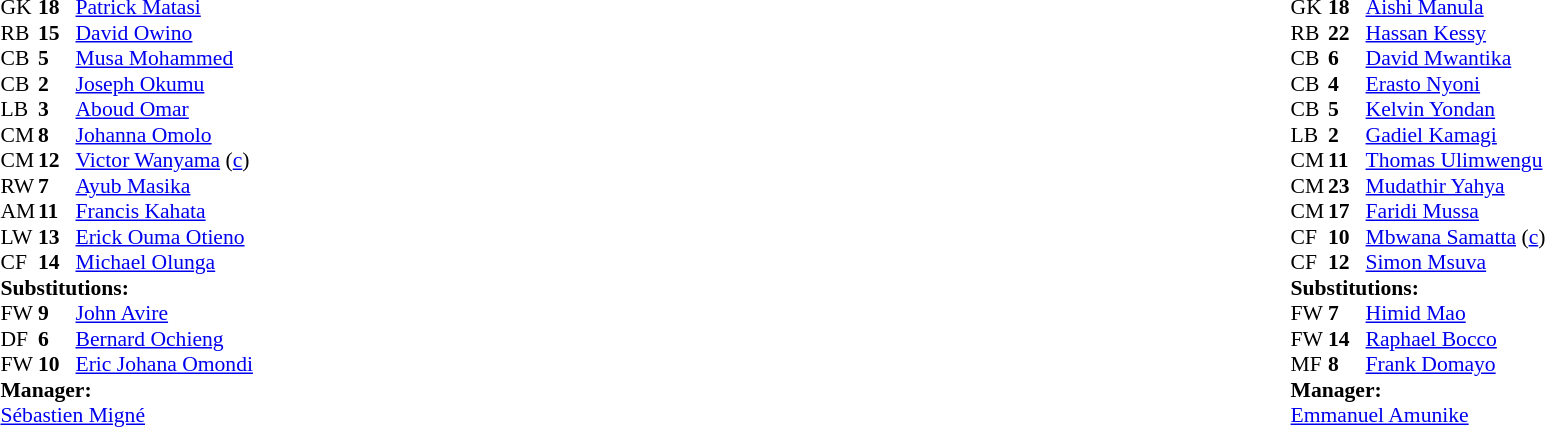<table width="100%">
<tr>
<td valign="top" width="40%"><br><table style="font-size:90%" cellspacing="0" cellpadding="0">
<tr>
<th width=25></th>
<th width=25></th>
</tr>
<tr>
<td>GK</td>
<td><strong>18</strong></td>
<td><a href='#'>Patrick Matasi</a></td>
</tr>
<tr>
<td>RB</td>
<td><strong>15</strong></td>
<td><a href='#'>David Owino</a></td>
<td></td>
<td></td>
</tr>
<tr>
<td>CB</td>
<td><strong>5</strong></td>
<td><a href='#'>Musa Mohammed</a></td>
</tr>
<tr>
<td>CB</td>
<td><strong>2</strong></td>
<td><a href='#'>Joseph Okumu</a></td>
</tr>
<tr>
<td>LB</td>
<td><strong>3</strong></td>
<td><a href='#'>Aboud Omar</a></td>
<td></td>
<td></td>
</tr>
<tr>
<td>CM</td>
<td><strong>8</strong></td>
<td><a href='#'>Johanna Omolo</a></td>
<td></td>
</tr>
<tr>
<td>CM</td>
<td><strong>12</strong></td>
<td><a href='#'>Victor Wanyama</a> (<a href='#'>c</a>)</td>
<td></td>
</tr>
<tr>
<td>RW</td>
<td><strong>7</strong></td>
<td><a href='#'>Ayub Masika</a></td>
</tr>
<tr>
<td>AM</td>
<td><strong>11</strong></td>
<td><a href='#'>Francis Kahata</a></td>
<td></td>
<td></td>
</tr>
<tr>
<td>LW</td>
<td><strong>13</strong></td>
<td><a href='#'>Erick Ouma Otieno</a></td>
</tr>
<tr>
<td>CF</td>
<td><strong>14</strong></td>
<td><a href='#'>Michael Olunga</a></td>
</tr>
<tr>
<td colspan=3><strong>Substitutions:</strong></td>
</tr>
<tr>
<td>FW</td>
<td><strong>9</strong></td>
<td><a href='#'>John Avire</a></td>
<td></td>
<td></td>
</tr>
<tr>
<td>DF</td>
<td><strong>6</strong></td>
<td><a href='#'>Bernard Ochieng</a></td>
<td></td>
<td></td>
</tr>
<tr>
<td>FW</td>
<td><strong>10</strong></td>
<td><a href='#'>Eric Johana Omondi</a></td>
<td></td>
<td></td>
</tr>
<tr>
<td colspan=3><strong>Manager:</strong></td>
</tr>
<tr>
<td colspan=3> <a href='#'>Sébastien Migné</a></td>
</tr>
</table>
</td>
<td valign="top"></td>
<td valign="top" width="50%"><br><table style="font-size:90%; margin:auto" cellspacing="0" cellpadding="0">
<tr>
<th width=25></th>
<th width=25></th>
</tr>
<tr>
<td>GK</td>
<td><strong>18</strong></td>
<td><a href='#'>Aishi Manula</a></td>
</tr>
<tr>
<td>RB</td>
<td><strong>22</strong></td>
<td><a href='#'>Hassan Kessy</a></td>
</tr>
<tr>
<td>CB</td>
<td><strong>6</strong></td>
<td><a href='#'>David Mwantika</a></td>
<td></td>
</tr>
<tr>
<td>CB</td>
<td><strong>4</strong></td>
<td><a href='#'>Erasto Nyoni</a></td>
<td></td>
<td></td>
</tr>
<tr>
<td>CB</td>
<td><strong>5</strong></td>
<td><a href='#'>Kelvin Yondan</a></td>
</tr>
<tr>
<td>LB</td>
<td><strong>2</strong></td>
<td><a href='#'>Gadiel Kamagi</a></td>
</tr>
<tr>
<td>CM</td>
<td><strong>11</strong></td>
<td><a href='#'>Thomas Ulimwengu</a></td>
<td></td>
<td></td>
</tr>
<tr>
<td>CM</td>
<td><strong>23</strong></td>
<td><a href='#'>Mudathir Yahya</a></td>
<td></td>
<td></td>
</tr>
<tr>
<td>CM</td>
<td><strong>17</strong></td>
<td><a href='#'>Faridi Mussa</a></td>
</tr>
<tr>
<td>CF</td>
<td><strong>10</strong></td>
<td><a href='#'>Mbwana Samatta</a> (<a href='#'>c</a>)</td>
</tr>
<tr>
<td>CF</td>
<td><strong>12</strong></td>
<td><a href='#'>Simon Msuva</a></td>
</tr>
<tr>
<td colspan=3><strong>Substitutions:</strong></td>
</tr>
<tr>
<td>FW</td>
<td><strong>7</strong></td>
<td><a href='#'>Himid Mao</a></td>
<td></td>
<td></td>
</tr>
<tr>
<td>FW</td>
<td><strong>14</strong></td>
<td><a href='#'>Raphael Bocco</a></td>
<td></td>
<td></td>
</tr>
<tr>
<td>MF</td>
<td><strong>8</strong></td>
<td><a href='#'>Frank Domayo</a></td>
<td></td>
<td></td>
</tr>
<tr>
<td colspan=3><strong>Manager:</strong></td>
</tr>
<tr>
<td colspan=3> <a href='#'>Emmanuel Amunike</a></td>
</tr>
</table>
</td>
</tr>
</table>
